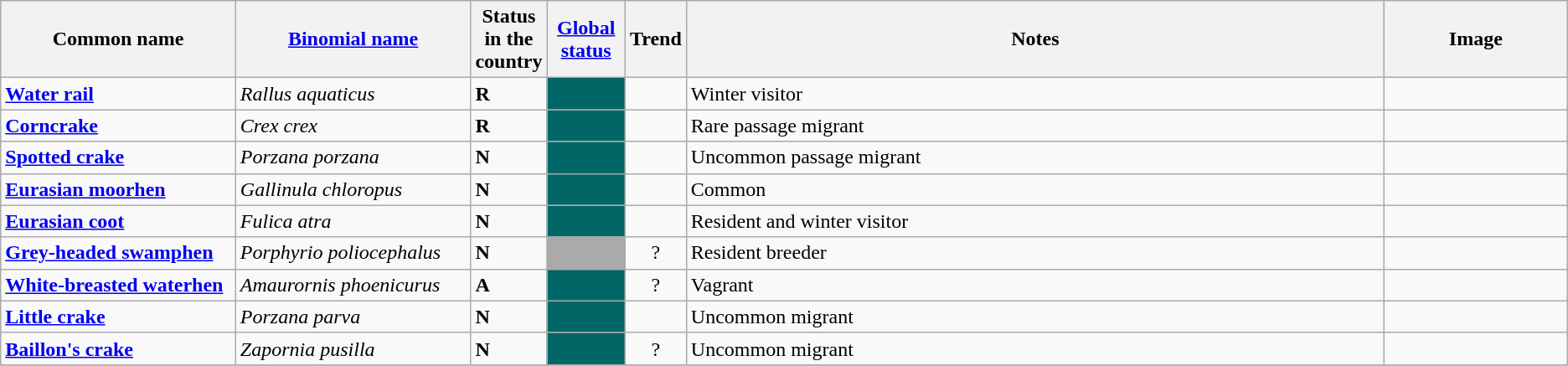<table class="wikitable sortable">
<tr>
<th width="15%">Common name</th>
<th width="15%"><a href='#'>Binomial name</a></th>
<th width="1%">Status in the country</th>
<th width="5%"><a href='#'>Global status</a></th>
<th width="1%">Trend</th>
<th class="unsortable">Notes</th>
<th class="unsortable">Image</th>
</tr>
<tr>
<td><strong><a href='#'>Water rail</a></strong></td>
<td><em>Rallus aquaticus</em></td>
<td><strong>R</strong></td>
<td align=center style="background: #006666"></td>
<td align=center></td>
<td>Winter visitor</td>
<td></td>
</tr>
<tr>
<td><strong><a href='#'>Corncrake</a></strong></td>
<td><em>Crex crex</em></td>
<td><strong>R</strong></td>
<td align=center style="background: #006666"></td>
<td align=center></td>
<td>Rare passage migrant</td>
<td></td>
</tr>
<tr>
<td><strong><a href='#'>Spotted crake</a></strong></td>
<td><em>Porzana porzana</em></td>
<td><strong>N</strong></td>
<td align=center style="background: #006666"></td>
<td align=center></td>
<td>Uncommon passage migrant</td>
<td></td>
</tr>
<tr>
<td><strong><a href='#'>Eurasian moorhen</a></strong></td>
<td><em>Gallinula chloropus</em></td>
<td><strong>N</strong></td>
<td align=center style="background: #006666"></td>
<td align=center></td>
<td>Common</td>
<td></td>
</tr>
<tr>
<td><strong><a href='#'>Eurasian coot</a></strong></td>
<td><em>Fulica atra</em></td>
<td><strong>N</strong></td>
<td align=center style="background: #006666"></td>
<td align=center></td>
<td>Resident and winter visitor</td>
<td></td>
</tr>
<tr>
<td><strong><a href='#'>Grey-headed swamphen</a></strong></td>
<td><em>Porphyrio poliocephalus</em></td>
<td><strong>N</strong></td>
<td align=center style="background: #AAA"></td>
<td align=center>?</td>
<td>Resident breeder</td>
<td></td>
</tr>
<tr>
<td><strong><a href='#'>White-breasted waterhen</a></strong></td>
<td><em>Amaurornis phoenicurus</em></td>
<td><strong>A</strong></td>
<td align=center style="background: #006666"></td>
<td align=center>?</td>
<td>Vagrant</td>
<td></td>
</tr>
<tr>
<td><strong><a href='#'>Little crake</a></strong></td>
<td><em>Porzana parva</em></td>
<td><strong>N</strong></td>
<td align=center style="background: #006666"></td>
<td align=center></td>
<td>Uncommon migrant</td>
<td></td>
</tr>
<tr>
<td><strong><a href='#'>Baillon's crake</a></strong></td>
<td><em>Zapornia pusilla</em></td>
<td><strong>N</strong></td>
<td align=center style="background: #006666"></td>
<td align=center>?</td>
<td>Uncommon migrant</td>
<td></td>
</tr>
<tr>
</tr>
</table>
